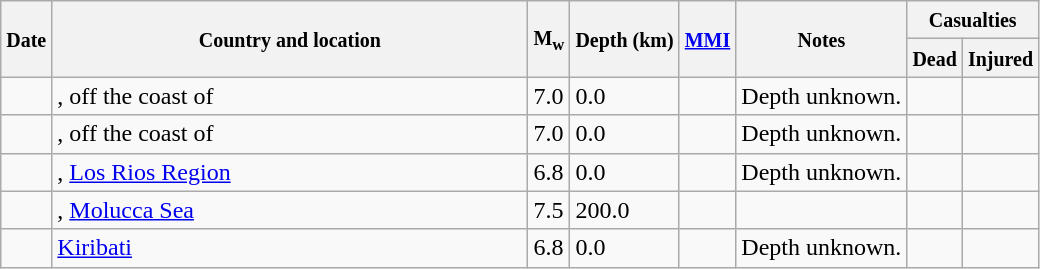<table class="wikitable sortable sort-under" style="border:1px black; margin-left:1em;">
<tr>
<th rowspan="2"><small>Date</small></th>
<th rowspan="2" style="width: 310px"><small>Country and location</small></th>
<th rowspan="2"><small>M<sub>w</sub></small></th>
<th rowspan="2"><small>Depth (km)</small></th>
<th rowspan="2"><small><a href='#'>MMI</a></small></th>
<th rowspan="2" class="unsortable"><small>Notes</small></th>
<th colspan="2"><small>Casualties</small></th>
</tr>
<tr>
<th><small>Dead</small></th>
<th><small>Injured</small></th>
</tr>
<tr>
<td></td>
<td>, off the coast of</td>
<td>7.0</td>
<td>0.0</td>
<td></td>
<td>Depth unknown.</td>
<td></td>
<td></td>
</tr>
<tr>
<td></td>
<td>, off the coast of</td>
<td>7.0</td>
<td>0.0</td>
<td></td>
<td>Depth unknown.</td>
<td></td>
<td></td>
</tr>
<tr>
<td></td>
<td>, <a href='#'>Los Rios Region</a></td>
<td>6.8</td>
<td>0.0</td>
<td></td>
<td>Depth unknown.</td>
<td></td>
<td></td>
</tr>
<tr>
<td></td>
<td>, <a href='#'>Molucca Sea</a></td>
<td>7.5</td>
<td>200.0</td>
<td></td>
<td></td>
<td></td>
<td></td>
</tr>
<tr>
<td></td>
<td> <a href='#'>Kiribati</a></td>
<td>6.8</td>
<td>0.0</td>
<td></td>
<td>Depth unknown.</td>
<td></td>
<td></td>
</tr>
</table>
